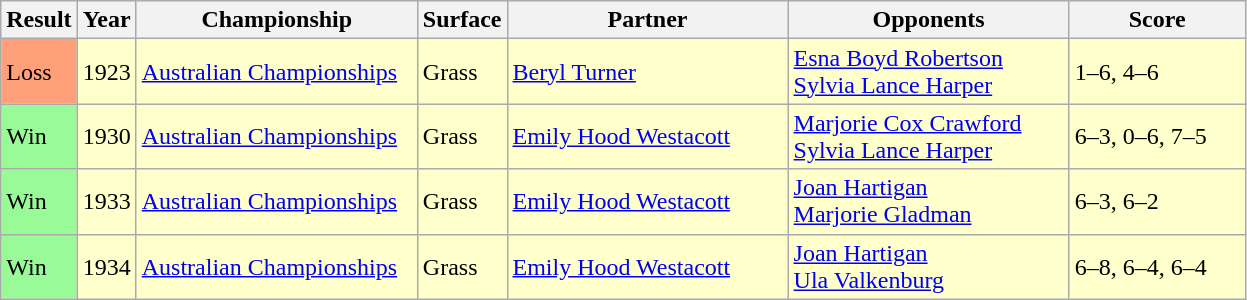<table class="sortable wikitable">
<tr>
<th>Result</th>
<th>Year</th>
<th style="width:180px">Championship</th>
<th style="width:50px">Surface</th>
<th style="width:180px">Partner</th>
<th style="width:180px">Opponents</th>
<th style="width:110px" class="unsortable">Score</th>
</tr>
<tr style="background:#ffc;">
<td style="background:#ffa07a;">Loss</td>
<td>1923</td>
<td><a href='#'>Australian Championships</a></td>
<td>Grass</td>
<td> <a href='#'>Beryl Turner</a></td>
<td> <a href='#'>Esna Boyd Robertson</a> <br>  <a href='#'>Sylvia Lance Harper</a></td>
<td>1–6, 4–6</td>
</tr>
<tr style="background:#ffc;">
<td style="background:#98fb98;">Win</td>
<td>1930</td>
<td><a href='#'>Australian Championships</a></td>
<td>Grass</td>
<td> <a href='#'>Emily Hood Westacott</a></td>
<td> <a href='#'>Marjorie Cox Crawford</a> <br>  <a href='#'>Sylvia Lance Harper</a></td>
<td>6–3, 0–6, 7–5</td>
</tr>
<tr style="background:#ffc;">
<td style="background:#98fb98;">Win</td>
<td>1933</td>
<td><a href='#'>Australian Championships</a></td>
<td>Grass</td>
<td> <a href='#'>Emily Hood Westacott</a></td>
<td> <a href='#'>Joan Hartigan</a> <br>  <a href='#'>Marjorie Gladman</a></td>
<td>6–3, 6–2</td>
</tr>
<tr style="background:#ffc;">
<td style="background:#98fb98;">Win</td>
<td>1934</td>
<td><a href='#'>Australian Championships</a></td>
<td>Grass</td>
<td> <a href='#'>Emily Hood Westacott</a></td>
<td> <a href='#'>Joan Hartigan</a> <br>  <a href='#'>Ula Valkenburg</a></td>
<td>6–8, 6–4, 6–4</td>
</tr>
</table>
